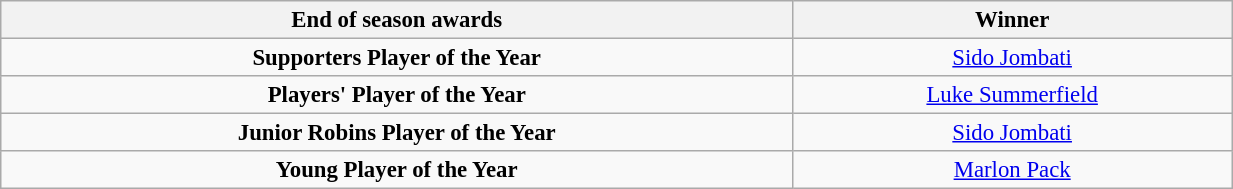<table class="wikitable" style="text-align:center; font-size:95%;width:65%; text-align:left">
<tr>
<th><strong>End of season awards</strong></th>
<th><strong>Winner</strong></th>
</tr>
<tr --->
<td align="center"><strong>Supporters Player of the Year</strong></td>
<td align="center"><a href='#'>Sido Jombati</a></td>
</tr>
<tr --->
<td align="center"><strong>Players' Player of the Year</strong></td>
<td align="center"><a href='#'>Luke Summerfield</a></td>
</tr>
<tr --->
<td align="center"><strong>Junior Robins Player of the Year</strong></td>
<td align="center"><a href='#'>Sido Jombati</a></td>
</tr>
<tr --->
<td align="center"><strong>Young Player of the Year</strong></td>
<td align="center"><a href='#'>Marlon Pack</a></td>
</tr>
</table>
